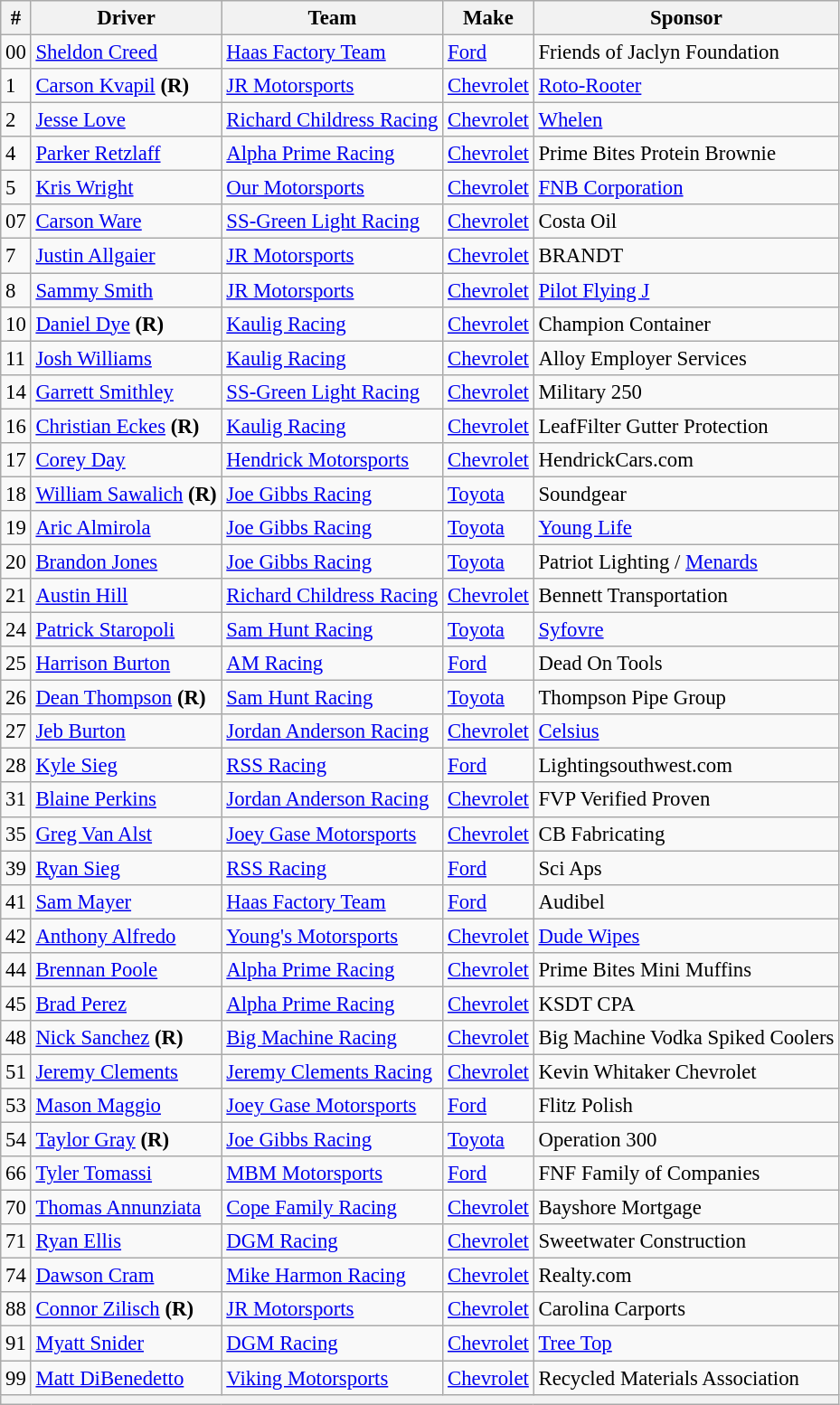<table class="wikitable" style="font-size: 95%;">
<tr>
<th>#</th>
<th>Driver</th>
<th>Team</th>
<th>Make</th>
<th>Sponsor</th>
</tr>
<tr>
<td>00</td>
<td><a href='#'>Sheldon Creed</a></td>
<td><a href='#'>Haas Factory Team</a></td>
<td><a href='#'>Ford</a></td>
<td>Friends of Jaclyn Foundation</td>
</tr>
<tr>
<td>1</td>
<td><a href='#'>Carson Kvapil</a> <strong>(R)</strong></td>
<td><a href='#'>JR Motorsports</a></td>
<td><a href='#'>Chevrolet</a></td>
<td><a href='#'>Roto-Rooter</a></td>
</tr>
<tr>
<td>2</td>
<td><a href='#'>Jesse Love</a></td>
<td><a href='#'>Richard Childress Racing</a></td>
<td><a href='#'>Chevrolet</a></td>
<td><a href='#'>Whelen</a></td>
</tr>
<tr>
<td>4</td>
<td><a href='#'>Parker Retzlaff</a></td>
<td><a href='#'>Alpha Prime Racing</a></td>
<td><a href='#'>Chevrolet</a></td>
<td>Prime Bites Protein Brownie</td>
</tr>
<tr>
<td>5</td>
<td><a href='#'>Kris Wright</a></td>
<td><a href='#'>Our Motorsports</a></td>
<td><a href='#'>Chevrolet</a></td>
<td><a href='#'>FNB Corporation</a></td>
</tr>
<tr>
<td>07</td>
<td><a href='#'>Carson Ware</a></td>
<td><a href='#'>SS-Green Light Racing</a></td>
<td><a href='#'>Chevrolet</a></td>
<td>Costa Oil</td>
</tr>
<tr>
<td>7</td>
<td><a href='#'>Justin Allgaier</a></td>
<td><a href='#'>JR Motorsports</a></td>
<td><a href='#'>Chevrolet</a></td>
<td>BRANDT</td>
</tr>
<tr>
<td>8</td>
<td><a href='#'>Sammy Smith</a></td>
<td><a href='#'>JR Motorsports</a></td>
<td><a href='#'>Chevrolet</a></td>
<td><a href='#'>Pilot Flying J</a></td>
</tr>
<tr>
<td>10</td>
<td><a href='#'>Daniel Dye</a> <strong>(R)</strong></td>
<td><a href='#'>Kaulig Racing</a></td>
<td><a href='#'>Chevrolet</a></td>
<td>Champion Container</td>
</tr>
<tr>
<td>11</td>
<td><a href='#'>Josh Williams</a></td>
<td><a href='#'>Kaulig Racing</a></td>
<td><a href='#'>Chevrolet</a></td>
<td>Alloy Employer Services</td>
</tr>
<tr>
<td>14</td>
<td><a href='#'>Garrett Smithley</a></td>
<td><a href='#'>SS-Green Light Racing</a></td>
<td><a href='#'>Chevrolet</a></td>
<td>Military 250</td>
</tr>
<tr>
<td>16</td>
<td><a href='#'>Christian Eckes</a> <strong>(R)</strong></td>
<td><a href='#'>Kaulig Racing</a></td>
<td><a href='#'>Chevrolet</a></td>
<td>LeafFilter Gutter Protection</td>
</tr>
<tr>
<td>17</td>
<td><a href='#'>Corey Day</a></td>
<td><a href='#'>Hendrick Motorsports</a></td>
<td><a href='#'>Chevrolet</a></td>
<td>HendrickCars.com</td>
</tr>
<tr>
<td>18</td>
<td><a href='#'>William Sawalich</a> <strong>(R)</strong></td>
<td nowrap=""><a href='#'>Joe Gibbs Racing</a></td>
<td><a href='#'>Toyota</a></td>
<td>Soundgear</td>
</tr>
<tr>
<td>19</td>
<td><a href='#'>Aric Almirola</a></td>
<td><a href='#'>Joe Gibbs Racing</a></td>
<td><a href='#'>Toyota</a></td>
<td><a href='#'>Young Life</a></td>
</tr>
<tr>
<td>20</td>
<td><a href='#'>Brandon Jones</a></td>
<td><a href='#'>Joe Gibbs Racing</a></td>
<td><a href='#'>Toyota</a></td>
<td>Patriot Lighting / <a href='#'>Menards</a></td>
</tr>
<tr>
<td>21</td>
<td><a href='#'>Austin Hill</a></td>
<td><a href='#'>Richard Childress Racing</a></td>
<td><a href='#'>Chevrolet</a></td>
<td>Bennett Transportation</td>
</tr>
<tr>
<td>24</td>
<td><a href='#'>Patrick Staropoli</a></td>
<td><a href='#'>Sam Hunt Racing</a></td>
<td><a href='#'>Toyota</a></td>
<td><a href='#'>Syfovre</a></td>
</tr>
<tr>
<td>25</td>
<td><a href='#'>Harrison Burton</a></td>
<td><a href='#'>AM Racing</a></td>
<td><a href='#'>Ford</a></td>
<td>Dead On Tools</td>
</tr>
<tr>
<td>26</td>
<td><a href='#'>Dean Thompson</a> <strong>(R)</strong></td>
<td><a href='#'>Sam Hunt Racing</a></td>
<td><a href='#'>Toyota</a></td>
<td>Thompson Pipe Group</td>
</tr>
<tr>
<td>27</td>
<td><a href='#'>Jeb Burton</a></td>
<td nowrap=""><a href='#'>Jordan Anderson Racing</a></td>
<td><a href='#'>Chevrolet</a></td>
<td><a href='#'>Celsius</a></td>
</tr>
<tr>
<td>28</td>
<td><a href='#'>Kyle Sieg</a></td>
<td><a href='#'>RSS Racing</a></td>
<td><a href='#'>Ford</a></td>
<td>Lightingsouthwest.com</td>
</tr>
<tr>
<td>31</td>
<td><a href='#'>Blaine Perkins</a></td>
<td><a href='#'>Jordan Anderson Racing</a></td>
<td><a href='#'>Chevrolet</a></td>
<td>FVP Verified Proven</td>
</tr>
<tr>
<td>35</td>
<td><a href='#'>Greg Van Alst</a></td>
<td><a href='#'>Joey Gase Motorsports</a></td>
<td><a href='#'>Chevrolet</a></td>
<td>CB Fabricating</td>
</tr>
<tr>
<td>39</td>
<td><a href='#'>Ryan Sieg</a></td>
<td><a href='#'>RSS Racing</a></td>
<td><a href='#'>Ford</a></td>
<td>Sci Aps</td>
</tr>
<tr>
<td>41</td>
<td><a href='#'>Sam Mayer</a></td>
<td><a href='#'>Haas Factory Team</a></td>
<td><a href='#'>Ford</a></td>
<td>Audibel</td>
</tr>
<tr>
<td>42</td>
<td><a href='#'>Anthony Alfredo</a></td>
<td><a href='#'>Young's Motorsports</a></td>
<td><a href='#'>Chevrolet</a></td>
<td><a href='#'>Dude Wipes</a></td>
</tr>
<tr>
<td>44</td>
<td><a href='#'>Brennan Poole</a></td>
<td><a href='#'>Alpha Prime Racing</a></td>
<td><a href='#'>Chevrolet</a></td>
<td>Prime Bites Mini Muffins</td>
</tr>
<tr>
<td>45</td>
<td><a href='#'>Brad Perez</a></td>
<td><a href='#'>Alpha Prime Racing</a></td>
<td><a href='#'>Chevrolet</a></td>
<td>KSDT CPA</td>
</tr>
<tr>
<td>48</td>
<td><a href='#'>Nick Sanchez</a> <strong>(R)</strong></td>
<td><a href='#'>Big Machine Racing</a></td>
<td><a href='#'>Chevrolet</a></td>
<td>Big Machine Vodka Spiked Coolers</td>
</tr>
<tr>
<td>51</td>
<td><a href='#'>Jeremy Clements</a></td>
<td><a href='#'>Jeremy Clements Racing</a></td>
<td><a href='#'>Chevrolet</a></td>
<td>Kevin Whitaker Chevrolet</td>
</tr>
<tr>
<td>53</td>
<td><a href='#'>Mason Maggio</a></td>
<td><a href='#'>Joey Gase Motorsports</a></td>
<td><a href='#'>Ford</a></td>
<td>Flitz Polish</td>
</tr>
<tr>
<td>54</td>
<td><a href='#'>Taylor Gray</a> <strong>(R)</strong></td>
<td nowrap=""><a href='#'>Joe Gibbs Racing</a></td>
<td><a href='#'>Toyota</a></td>
<td>Operation 300</td>
</tr>
<tr>
<td>66</td>
<td><a href='#'>Tyler Tomassi</a></td>
<td><a href='#'>MBM Motorsports</a></td>
<td><a href='#'>Ford</a></td>
<td>FNF Family of Companies</td>
</tr>
<tr>
<td>70</td>
<td><a href='#'>Thomas Annunziata</a></td>
<td nowrap=""><a href='#'>Cope Family Racing</a></td>
<td><a href='#'>Chevrolet</a></td>
<td>Bayshore Mortgage</td>
</tr>
<tr>
<td>71</td>
<td nowrap=""><a href='#'>Ryan Ellis</a></td>
<td><a href='#'>DGM Racing</a></td>
<td><a href='#'>Chevrolet</a></td>
<td>Sweetwater Construction</td>
</tr>
<tr>
<td>74</td>
<td><a href='#'>Dawson Cram</a></td>
<td><a href='#'>Mike Harmon Racing</a></td>
<td><a href='#'>Chevrolet</a></td>
<td>Realty.com</td>
</tr>
<tr>
<td>88</td>
<td><a href='#'>Connor Zilisch</a> <strong>(R)</strong></td>
<td><a href='#'>JR Motorsports</a></td>
<td><a href='#'>Chevrolet</a></td>
<td>Carolina Carports</td>
</tr>
<tr>
<td>91</td>
<td><a href='#'>Myatt Snider</a></td>
<td><a href='#'>DGM Racing</a></td>
<td><a href='#'>Chevrolet</a></td>
<td><a href='#'>Tree Top</a></td>
</tr>
<tr>
<td>99</td>
<td><a href='#'>Matt DiBenedetto</a></td>
<td><a href='#'>Viking Motorsports</a></td>
<td><a href='#'>Chevrolet</a></td>
<td>Recycled Materials Association</td>
</tr>
<tr>
<th colspan="5"></th>
</tr>
</table>
